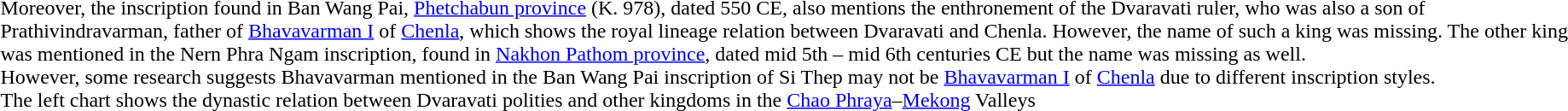<table>
<tr>
<td><br></td>
<td width=10px></td>
<td style="vertical-align: top; font-size:100%"><br>Moreover, the inscription found in Ban Wang Pai, <a href='#'>Phetchabun province</a> (K. 978), dated 550 CE, also mentions the enthronement of the Dvaravati ruler, who was also a son of Prathivindravarman, father of <a href='#'>Bhavavarman I</a> of <a href='#'>Chenla</a>, which shows the royal lineage relation between Dvaravati and Chenla. However, the name of such a king was missing. The other king was mentioned in the Nern Phra Ngam inscription, found in <a href='#'>Nakhon Pathom province</a>, dated mid 5th – mid 6th centuries CE but the name was missing as well.<br>However, some research suggests Bhavavarman mentioned in the Ban Wang Pai inscription of Si Thep may not be <a href='#'>Bhavavarman I</a> of <a href='#'>Chenla</a> due to different inscription styles.<br>The left chart shows the dynastic relation between Dvaravati polities and other kingdoms in the <a href='#'>Chao Phraya</a>–<a href='#'>Mekong</a> Valleys<br>




</td>
<td></td>
</tr>
</table>
